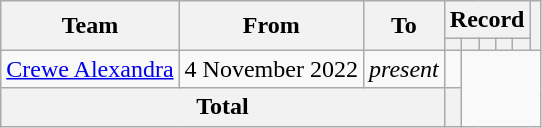<table class=wikitable style=text-align:center>
<tr>
<th rowspan=2>Team</th>
<th rowspan=2>From</th>
<th rowspan=2>To</th>
<th colspan=5>Record</th>
<th rowspan=2></th>
</tr>
<tr>
<th></th>
<th></th>
<th></th>
<th></th>
<th></th>
</tr>
<tr>
<td align=left><a href='#'>Crewe Alexandra</a></td>
<td align=left>4 November 2022</td>
<td align=left><em>present</em><br></td>
<td></td>
</tr>
<tr>
<th colspan=3>Total<br></th>
<th></th>
</tr>
</table>
